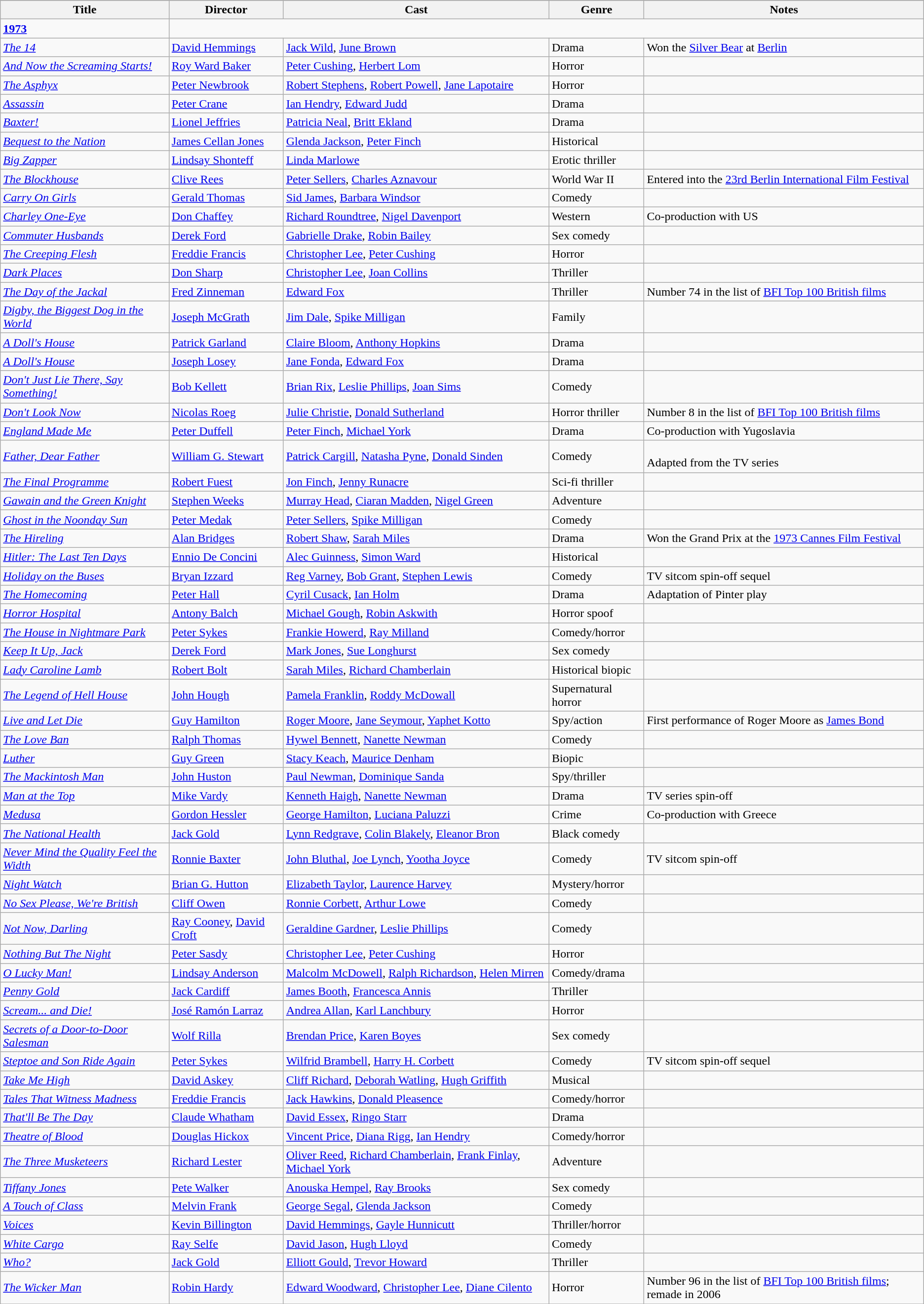<table class="wikitable">
<tr>
</tr>
<tr>
<th>Title</th>
<th>Director</th>
<th>Cast</th>
<th>Genre</th>
<th>Notes</th>
</tr>
<tr>
<td><strong><a href='#'>1973</a></strong></td>
</tr>
<tr>
<td><em><a href='#'>The 14</a></em></td>
<td><a href='#'>David Hemmings</a></td>
<td><a href='#'>Jack Wild</a>, <a href='#'>June Brown</a></td>
<td>Drama</td>
<td>Won the <a href='#'>Silver Bear</a> at <a href='#'>Berlin</a></td>
</tr>
<tr>
<td><em><a href='#'>And Now the Screaming Starts!</a></em></td>
<td><a href='#'>Roy Ward Baker</a></td>
<td><a href='#'>Peter Cushing</a>, <a href='#'>Herbert Lom</a></td>
<td>Horror</td>
<td></td>
</tr>
<tr>
<td><em><a href='#'>The Asphyx</a></em></td>
<td><a href='#'>Peter Newbrook</a></td>
<td><a href='#'>Robert Stephens</a>, <a href='#'>Robert Powell</a>, <a href='#'>Jane Lapotaire</a></td>
<td>Horror</td>
<td></td>
</tr>
<tr>
<td><em><a href='#'>Assassin</a></em></td>
<td><a href='#'>Peter Crane</a></td>
<td><a href='#'>Ian Hendry</a>, <a href='#'>Edward Judd</a></td>
<td>Drama</td>
<td></td>
</tr>
<tr>
<td><em><a href='#'>Baxter!</a></em></td>
<td><a href='#'>Lionel Jeffries</a></td>
<td><a href='#'>Patricia Neal</a>, <a href='#'>Britt Ekland</a></td>
<td>Drama</td>
<td></td>
</tr>
<tr>
<td><em><a href='#'>Bequest to the Nation</a></em></td>
<td><a href='#'>James Cellan Jones</a></td>
<td><a href='#'>Glenda Jackson</a>, <a href='#'>Peter Finch</a></td>
<td>Historical</td>
<td></td>
</tr>
<tr>
<td><em><a href='#'>Big Zapper</a></em></td>
<td><a href='#'>Lindsay Shonteff</a></td>
<td><a href='#'>Linda Marlowe</a></td>
<td>Erotic thriller</td>
<td></td>
</tr>
<tr>
<td><em><a href='#'>The Blockhouse</a></em></td>
<td><a href='#'>Clive Rees</a></td>
<td><a href='#'>Peter Sellers</a>, <a href='#'>Charles Aznavour</a></td>
<td>World War II</td>
<td>Entered into the <a href='#'>23rd Berlin International Film Festival</a></td>
</tr>
<tr>
<td><em><a href='#'>Carry On Girls</a></em></td>
<td><a href='#'>Gerald Thomas</a></td>
<td><a href='#'>Sid James</a>, <a href='#'>Barbara Windsor</a></td>
<td>Comedy</td>
<td></td>
</tr>
<tr>
<td><em><a href='#'>Charley One-Eye</a></em></td>
<td><a href='#'>Don Chaffey</a></td>
<td><a href='#'>Richard Roundtree</a>, <a href='#'>Nigel Davenport</a></td>
<td>Western</td>
<td>Co-production with US</td>
</tr>
<tr>
<td><em><a href='#'>Commuter Husbands</a></em></td>
<td><a href='#'>Derek Ford</a></td>
<td><a href='#'>Gabrielle Drake</a>, <a href='#'>Robin Bailey</a></td>
<td>Sex comedy</td>
<td></td>
</tr>
<tr>
<td><em><a href='#'>The Creeping Flesh</a></em></td>
<td><a href='#'>Freddie Francis</a></td>
<td><a href='#'>Christopher Lee</a>, <a href='#'>Peter Cushing</a></td>
<td>Horror</td>
<td></td>
</tr>
<tr>
<td><em><a href='#'>Dark Places</a></em></td>
<td><a href='#'>Don Sharp</a></td>
<td><a href='#'>Christopher Lee</a>, <a href='#'>Joan Collins</a></td>
<td>Thriller</td>
<td></td>
</tr>
<tr>
<td><em><a href='#'>The Day of the Jackal</a></em></td>
<td><a href='#'>Fred Zinneman</a></td>
<td><a href='#'>Edward Fox</a></td>
<td>Thriller</td>
<td>Number 74 in the list of <a href='#'>BFI Top 100 British films</a></td>
</tr>
<tr>
<td><em><a href='#'>Digby, the Biggest Dog in the World</a></em></td>
<td><a href='#'>Joseph McGrath</a></td>
<td><a href='#'>Jim Dale</a>, <a href='#'>Spike Milligan</a></td>
<td>Family</td>
<td></td>
</tr>
<tr>
<td><em><a href='#'>A Doll's House</a></em></td>
<td><a href='#'>Patrick Garland</a></td>
<td><a href='#'>Claire Bloom</a>, <a href='#'>Anthony Hopkins</a></td>
<td>Drama</td>
<td></td>
</tr>
<tr>
<td><em><a href='#'>A Doll's House</a></em></td>
<td><a href='#'>Joseph Losey</a></td>
<td><a href='#'>Jane Fonda</a>, <a href='#'>Edward Fox</a></td>
<td>Drama</td>
<td></td>
</tr>
<tr>
<td><em><a href='#'>Don't Just Lie There, Say Something!</a></em></td>
<td><a href='#'>Bob Kellett</a></td>
<td><a href='#'>Brian Rix</a>, <a href='#'>Leslie Phillips</a>, <a href='#'>Joan Sims</a></td>
<td>Comedy</td>
<td></td>
</tr>
<tr>
<td><em><a href='#'>Don't Look Now</a></em></td>
<td><a href='#'>Nicolas Roeg</a></td>
<td><a href='#'>Julie Christie</a>, <a href='#'>Donald Sutherland</a></td>
<td>Horror thriller</td>
<td>Number 8 in the list of <a href='#'>BFI Top 100 British films</a></td>
</tr>
<tr>
<td><em><a href='#'>England Made Me</a></em></td>
<td><a href='#'>Peter Duffell</a></td>
<td><a href='#'>Peter Finch</a>, <a href='#'>Michael York</a></td>
<td>Drama</td>
<td>Co-production with Yugoslavia</td>
</tr>
<tr>
<td><em><a href='#'>Father, Dear Father</a></em></td>
<td><a href='#'>William G. Stewart</a></td>
<td><a href='#'>Patrick Cargill</a>, <a href='#'>Natasha Pyne</a>, <a href='#'>Donald Sinden</a></td>
<td>Comedy</td>
<td><br>Adapted from the TV series</td>
</tr>
<tr>
<td><em><a href='#'>The Final Programme</a></em></td>
<td><a href='#'>Robert Fuest</a></td>
<td><a href='#'>Jon Finch</a>, <a href='#'>Jenny Runacre</a></td>
<td>Sci-fi thriller</td>
<td></td>
</tr>
<tr>
<td><em><a href='#'>Gawain and the Green Knight</a></em></td>
<td><a href='#'>Stephen Weeks</a></td>
<td><a href='#'>Murray Head</a>, <a href='#'>Ciaran Madden</a>, <a href='#'>Nigel Green</a></td>
<td>Adventure</td>
<td></td>
</tr>
<tr>
<td><em><a href='#'>Ghost in the Noonday Sun</a></em></td>
<td><a href='#'>Peter Medak</a></td>
<td><a href='#'>Peter Sellers</a>, <a href='#'>Spike Milligan</a></td>
<td>Comedy</td>
<td></td>
</tr>
<tr>
<td><em><a href='#'>The Hireling</a></em></td>
<td><a href='#'>Alan Bridges</a></td>
<td><a href='#'>Robert Shaw</a>, <a href='#'>Sarah Miles</a></td>
<td>Drama</td>
<td>Won the Grand Prix at the <a href='#'>1973 Cannes Film Festival</a></td>
</tr>
<tr>
<td><em><a href='#'>Hitler: The Last Ten Days</a></em></td>
<td><a href='#'>Ennio De Concini</a></td>
<td><a href='#'>Alec Guinness</a>, <a href='#'>Simon Ward</a></td>
<td>Historical</td>
<td></td>
</tr>
<tr>
<td><em><a href='#'>Holiday on the Buses</a></em></td>
<td><a href='#'>Bryan Izzard</a></td>
<td><a href='#'>Reg Varney</a>, <a href='#'>Bob Grant</a>, <a href='#'>Stephen Lewis</a></td>
<td>Comedy</td>
<td>TV sitcom spin-off sequel</td>
</tr>
<tr>
<td><em><a href='#'>The Homecoming</a></em></td>
<td><a href='#'>Peter Hall</a></td>
<td><a href='#'>Cyril Cusack</a>, <a href='#'>Ian Holm</a></td>
<td>Drama</td>
<td>Adaptation of Pinter play</td>
</tr>
<tr>
<td><em><a href='#'>Horror Hospital</a></em></td>
<td><a href='#'>Antony Balch</a></td>
<td><a href='#'>Michael Gough</a>, <a href='#'>Robin Askwith</a></td>
<td>Horror spoof</td>
<td></td>
</tr>
<tr>
<td><em><a href='#'>The House in Nightmare Park</a></em></td>
<td><a href='#'>Peter Sykes</a></td>
<td><a href='#'>Frankie Howerd</a>, <a href='#'>Ray Milland</a></td>
<td>Comedy/horror</td>
<td></td>
</tr>
<tr>
<td><em><a href='#'>Keep It Up, Jack</a></em></td>
<td><a href='#'>Derek Ford</a></td>
<td><a href='#'>Mark Jones</a>, <a href='#'>Sue Longhurst</a></td>
<td>Sex comedy</td>
<td></td>
</tr>
<tr>
<td><em><a href='#'>Lady Caroline Lamb</a></em></td>
<td><a href='#'>Robert Bolt</a></td>
<td><a href='#'>Sarah Miles</a>, <a href='#'>Richard Chamberlain</a></td>
<td>Historical biopic</td>
<td></td>
</tr>
<tr>
<td><em><a href='#'>The Legend of Hell House</a></em></td>
<td><a href='#'>John Hough</a></td>
<td><a href='#'>Pamela Franklin</a>, <a href='#'>Roddy McDowall</a></td>
<td>Supernatural horror</td>
<td></td>
</tr>
<tr>
<td><em><a href='#'>Live and Let Die</a></em></td>
<td><a href='#'>Guy Hamilton</a></td>
<td><a href='#'>Roger Moore</a>, <a href='#'>Jane Seymour</a>, <a href='#'>Yaphet Kotto</a></td>
<td>Spy/action</td>
<td>First performance of Roger Moore as <a href='#'>James Bond</a></td>
</tr>
<tr>
<td><em><a href='#'>The Love Ban</a></em></td>
<td><a href='#'>Ralph Thomas</a></td>
<td><a href='#'>Hywel Bennett</a>, <a href='#'>Nanette Newman</a></td>
<td>Comedy</td>
<td></td>
</tr>
<tr>
<td><em><a href='#'>Luther</a></em></td>
<td><a href='#'>Guy Green</a></td>
<td><a href='#'>Stacy Keach</a>, <a href='#'>Maurice Denham</a></td>
<td>Biopic</td>
<td></td>
</tr>
<tr>
<td><em><a href='#'>The Mackintosh Man</a></em></td>
<td><a href='#'>John Huston</a></td>
<td><a href='#'>Paul Newman</a>, <a href='#'>Dominique Sanda</a></td>
<td>Spy/thriller</td>
<td></td>
</tr>
<tr>
<td><em><a href='#'>Man at the Top</a></em></td>
<td><a href='#'>Mike Vardy</a></td>
<td><a href='#'>Kenneth Haigh</a>, <a href='#'>Nanette Newman</a></td>
<td>Drama</td>
<td>TV series spin-off</td>
</tr>
<tr>
<td><em><a href='#'>Medusa</a></em></td>
<td><a href='#'>Gordon Hessler</a></td>
<td><a href='#'>George Hamilton</a>, <a href='#'>Luciana Paluzzi</a></td>
<td>Crime</td>
<td>Co-production with Greece</td>
</tr>
<tr>
<td><em><a href='#'>The National Health</a></em></td>
<td><a href='#'>Jack Gold</a></td>
<td><a href='#'>Lynn Redgrave</a>, <a href='#'>Colin Blakely</a>, <a href='#'>Eleanor Bron</a></td>
<td>Black comedy</td>
<td></td>
</tr>
<tr>
<td><em><a href='#'>Never Mind the Quality Feel the Width</a></em></td>
<td><a href='#'>Ronnie Baxter</a></td>
<td><a href='#'>John Bluthal</a>, <a href='#'>Joe Lynch</a>, <a href='#'>Yootha Joyce</a></td>
<td>Comedy</td>
<td>TV sitcom spin-off</td>
</tr>
<tr>
<td><em><a href='#'>Night Watch</a></em></td>
<td><a href='#'>Brian G. Hutton</a></td>
<td><a href='#'>Elizabeth Taylor</a>, <a href='#'>Laurence Harvey</a></td>
<td>Mystery/horror</td>
<td></td>
</tr>
<tr>
<td><em><a href='#'>No Sex Please, We're British</a></em></td>
<td><a href='#'>Cliff Owen</a></td>
<td><a href='#'>Ronnie Corbett</a>, <a href='#'>Arthur Lowe</a></td>
<td>Comedy</td>
<td></td>
</tr>
<tr>
<td><em><a href='#'>Not Now, Darling</a></em></td>
<td><a href='#'>Ray Cooney</a>, <a href='#'>David Croft</a></td>
<td><a href='#'>Geraldine Gardner</a>, <a href='#'>Leslie Phillips</a></td>
<td>Comedy</td>
<td></td>
</tr>
<tr>
<td><em><a href='#'>Nothing But The Night</a></em></td>
<td><a href='#'>Peter Sasdy</a></td>
<td><a href='#'>Christopher Lee</a>, <a href='#'>Peter Cushing</a></td>
<td>Horror</td>
<td></td>
</tr>
<tr>
<td><em><a href='#'>O Lucky Man!</a></em></td>
<td><a href='#'>Lindsay Anderson</a></td>
<td><a href='#'>Malcolm McDowell</a>, <a href='#'>Ralph Richardson</a>, <a href='#'>Helen Mirren</a></td>
<td>Comedy/drama</td>
<td></td>
</tr>
<tr>
<td><em><a href='#'>Penny Gold</a></em></td>
<td><a href='#'>Jack Cardiff</a></td>
<td><a href='#'>James Booth</a>, <a href='#'>Francesca Annis</a></td>
<td>Thriller</td>
<td></td>
</tr>
<tr>
<td><em><a href='#'>Scream... and Die!</a></em></td>
<td><a href='#'>José Ramón Larraz</a></td>
<td><a href='#'>Andrea Allan</a>, <a href='#'>Karl Lanchbury</a></td>
<td>Horror</td>
<td></td>
</tr>
<tr>
<td><em><a href='#'>Secrets of a Door-to-Door Salesman</a></em></td>
<td><a href='#'>Wolf Rilla</a></td>
<td><a href='#'>Brendan Price</a>, <a href='#'>Karen Boyes</a></td>
<td>Sex comedy</td>
<td></td>
</tr>
<tr>
<td><em><a href='#'>Steptoe and Son Ride Again</a></em></td>
<td><a href='#'>Peter Sykes</a></td>
<td><a href='#'>Wilfrid Brambell</a>, <a href='#'>Harry H. Corbett</a></td>
<td>Comedy</td>
<td>TV sitcom spin-off sequel</td>
</tr>
<tr>
<td><em><a href='#'>Take Me High</a></em></td>
<td><a href='#'>David Askey</a></td>
<td><a href='#'>Cliff Richard</a>, <a href='#'>Deborah Watling</a>, <a href='#'>Hugh Griffith</a></td>
<td>Musical</td>
<td></td>
</tr>
<tr>
<td><em><a href='#'>Tales That Witness Madness</a></em></td>
<td><a href='#'>Freddie Francis</a></td>
<td><a href='#'>Jack Hawkins</a>, <a href='#'>Donald Pleasence</a></td>
<td>Comedy/horror</td>
<td></td>
</tr>
<tr>
<td><em><a href='#'>That'll Be The Day</a></em></td>
<td><a href='#'>Claude Whatham</a></td>
<td><a href='#'>David Essex</a>, <a href='#'>Ringo Starr</a></td>
<td>Drama</td>
<td></td>
</tr>
<tr>
<td><em><a href='#'>Theatre of Blood</a></em></td>
<td><a href='#'>Douglas Hickox</a></td>
<td><a href='#'>Vincent Price</a>, <a href='#'>Diana Rigg</a>, <a href='#'>Ian Hendry</a></td>
<td>Comedy/horror</td>
<td></td>
</tr>
<tr>
<td><em><a href='#'>The Three Musketeers</a></em></td>
<td><a href='#'>Richard Lester</a></td>
<td><a href='#'>Oliver Reed</a>, <a href='#'>Richard Chamberlain</a>, <a href='#'>Frank Finlay</a>, <a href='#'>Michael York</a></td>
<td>Adventure</td>
<td></td>
</tr>
<tr>
<td><em><a href='#'>Tiffany Jones</a></em></td>
<td><a href='#'>Pete Walker</a></td>
<td><a href='#'>Anouska Hempel</a>, <a href='#'>Ray Brooks</a></td>
<td>Sex comedy</td>
<td></td>
</tr>
<tr>
<td><em><a href='#'>A Touch of Class</a></em></td>
<td><a href='#'>Melvin Frank</a></td>
<td><a href='#'>George Segal</a>, <a href='#'>Glenda Jackson</a></td>
<td>Comedy</td>
<td></td>
</tr>
<tr>
<td><em><a href='#'>Voices</a></em></td>
<td><a href='#'>Kevin Billington</a></td>
<td><a href='#'>David Hemmings</a>, <a href='#'>Gayle Hunnicutt</a></td>
<td>Thriller/horror</td>
<td></td>
</tr>
<tr>
<td><em><a href='#'>White Cargo</a></em></td>
<td><a href='#'>Ray Selfe</a></td>
<td><a href='#'>David Jason</a>, <a href='#'>Hugh Lloyd</a></td>
<td>Comedy</td>
<td></td>
</tr>
<tr>
<td><em><a href='#'>Who?</a></em></td>
<td><a href='#'>Jack Gold</a></td>
<td><a href='#'>Elliott Gould</a>, <a href='#'>Trevor Howard</a></td>
<td>Thriller</td>
<td></td>
</tr>
<tr>
<td><em><a href='#'>The Wicker Man</a></em></td>
<td><a href='#'>Robin Hardy</a></td>
<td><a href='#'>Edward Woodward</a>, <a href='#'>Christopher Lee</a>, <a href='#'>Diane Cilento</a></td>
<td>Horror</td>
<td>Number 96 in the list of <a href='#'>BFI Top 100 British films</a>; remade in 2006</td>
</tr>
<tr>
</tr>
</table>
